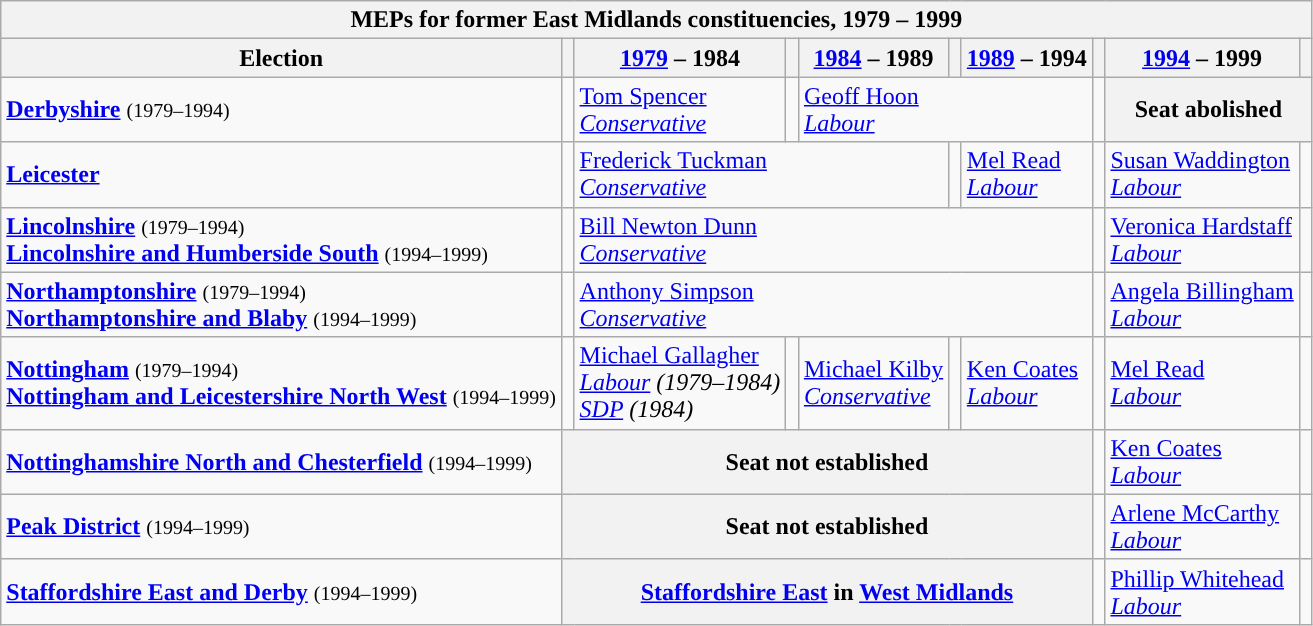<table class="wikitable">
<tr>
<th colspan = 10>MEPs for former East Midlands constituencies, 1979 – 1999</th>
</tr>
<tr>
<th>Election</th>
<th style="width:1px;"></th>
<th><a href='#'>1979</a> – 1984</th>
<th style="width:1px;"></th>
<th><a href='#'>1984</a> – 1989</th>
<th style="width:1px;"></th>
<th><a href='#'>1989</a> – 1994</th>
<th style="width:1px;"></th>
<th><a href='#'>1994</a> – 1999</th>
<th style="width:1px;"></th>
</tr>
<tr>
<td><strong><a href='#'>Derbyshire</a></strong> <small>(1979–1994)</small></td>
<td width=1px style="background-color: "></td>
<td><a href='#'>Tom Spencer</a><br><em><a href='#'>Conservative</a></em></td>
<td width=1px style="background-color: "></td>
<td colspan = 3><a href='#'>Geoff Hoon</a><br><em><a href='#'>Labour</a></em></td>
<td width=1px style="background-color: "></td>
<th colspan = 4>Seat abolished</th>
</tr>
<tr>
<td><strong><a href='#'>Leicester</a></strong></td>
<td width=1px style="background-color: "></td>
<td colspan = 3><a href='#'>Frederick Tuckman</a><br><em><a href='#'>Conservative</a></em></td>
<td width=1px style="background-color: "></td>
<td><a href='#'>Mel Read</a><br><em><a href='#'>Labour</a></em></td>
<td width=1px style="background-color: "></td>
<td><a href='#'>Susan Waddington</a><br><em><a href='#'>Labour</a></em></td>
<td width=1px style="background-color: "></td>
</tr>
<tr>
<td><strong><a href='#'>Lincolnshire</a></strong> <small>(1979–1994)</small><br><strong><a href='#'>Lincolnshire and Humberside South</a></strong> <small>(1994–1999)</small></td>
<td width=1px style="background-color: "></td>
<td colspan = 5><a href='#'>Bill Newton Dunn</a><br><em><a href='#'>Conservative</a></em></td>
<td width=1px style="background-color: "></td>
<td><a href='#'>Veronica Hardstaff</a><br><em><a href='#'>Labour</a></em></td>
<td width=1px style="background-color: "></td>
</tr>
<tr>
<td><strong><a href='#'>Northamptonshire</a></strong> <small>(1979–1994)</small><br><strong><a href='#'>Northamptonshire and Blaby</a></strong> <small>(1994–1999)</small></td>
<td width=1px style="background-color: "></td>
<td colspan = 5><a href='#'>Anthony Simpson</a><br><em><a href='#'>Conservative</a></em></td>
<td width=1px style="background-color: "></td>
<td><a href='#'>Angela Billingham</a><br><em><a href='#'>Labour</a></em></td>
<td width=1px style="background-color: "></td>
</tr>
<tr>
<td><strong><a href='#'>Nottingham</a></strong> <small>(1979–1994)</small><br><strong><a href='#'>Nottingham and Leicestershire North West</a></strong> <small>(1994–1999)</small></td>
<td width=1px style="background-color: "></td>
<td><a href='#'>Michael Gallagher</a><br><em><a href='#'>Labour</a> (1979–1984)<br><a href='#'>SDP</a> (1984)</em></td>
<td width=1px style="background-color: "></td>
<td><a href='#'>Michael Kilby</a><br><em><a href='#'>Conservative</a></em></td>
<td width=1px style="background-color: "></td>
<td><a href='#'>Ken Coates</a><br><em><a href='#'>Labour</a></em></td>
<td width=1px style="background-color: "></td>
<td><a href='#'>Mel Read</a><br><em><a href='#'>Labour</a></em></td>
<td width=1px style="background-color: "></td>
</tr>
<tr>
<td><strong><a href='#'>Nottinghamshire North and Chesterfield</a></strong> <small>(1994–1999)</small></td>
<th colspan = 6>Seat not established</th>
<td width=1px style="background-color: "></td>
<td><a href='#'>Ken Coates</a><br><em><a href='#'>Labour</a></em></td>
<td width=1px style="background-color: "></td>
</tr>
<tr>
<td><strong><a href='#'>Peak District</a></strong> <small>(1994–1999)</small></td>
<th colspan = 6>Seat not established</th>
<td width=1px style="background-color: "></td>
<td><a href='#'>Arlene McCarthy</a><br><em><a href='#'>Labour</a></em></td>
<td width=1px style="background-color: "></td>
</tr>
<tr>
<td><strong><a href='#'>Staffordshire East and Derby</a></strong> <small>(1994–1999)</small></td>
<th colspan = 6><a href='#'>Staffordshire East</a> in <a href='#'>West Midlands</a></th>
<td width=1px style="background-color: "></td>
<td><a href='#'>Phillip Whitehead</a><br><em><a href='#'>Labour</a></em></td>
<td width=1px style="background-color: "></td>
</tr>
</table>
